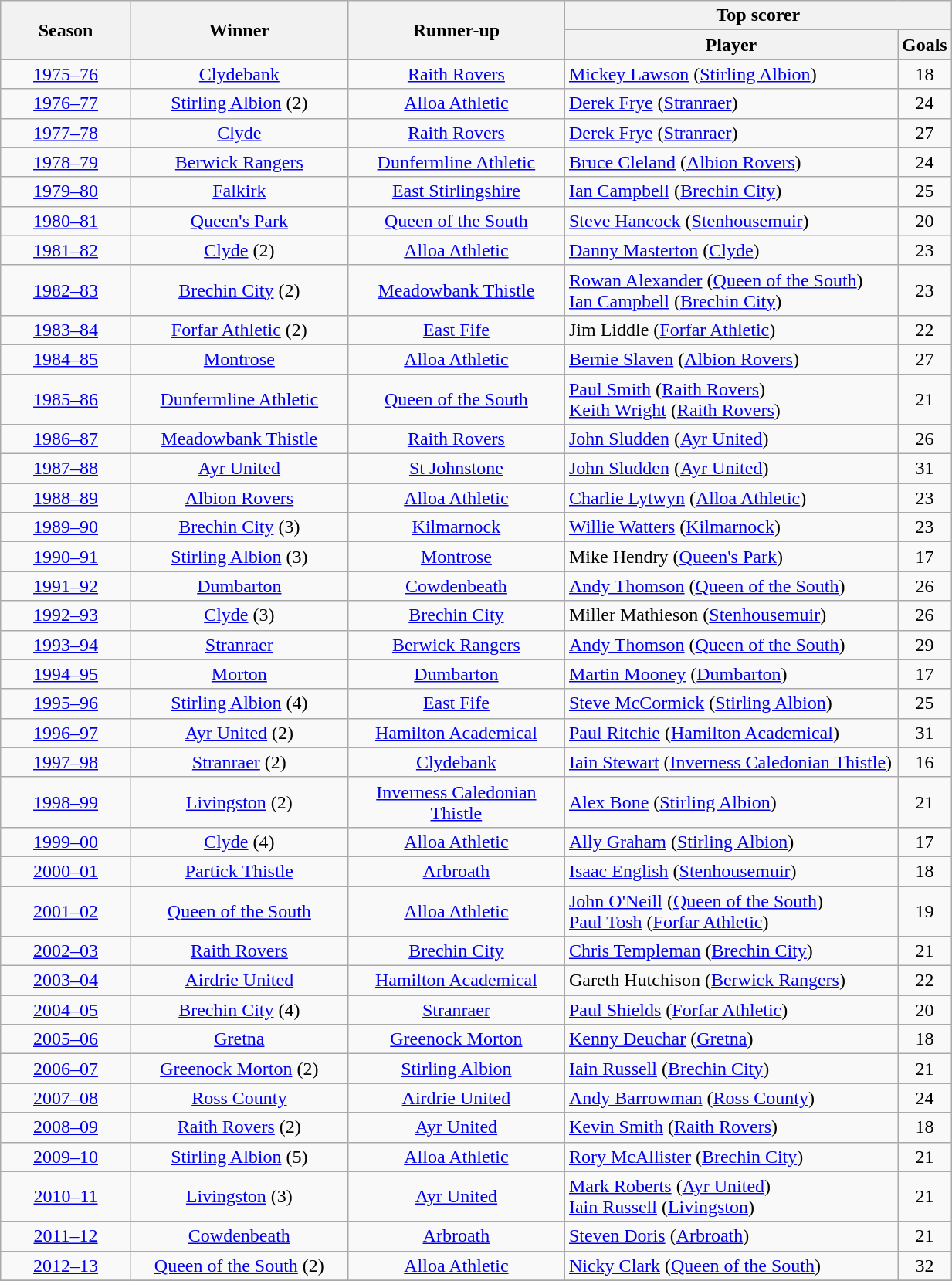<table class="wikitable" style="text-align:center;">
<tr>
<th rowspan=2 width=105>Season</th>
<th rowspan=2 width=180>Winner</th>
<th rowspan=2 width=180>Runner-up</th>
<th colspan=2>Top scorer</th>
</tr>
<tr>
<th width=280>Player</th>
<th>Goals</th>
</tr>
<tr>
<td><a href='#'>1975–76</a></td>
<td><a href='#'>Clydebank</a></td>
<td><a href='#'>Raith Rovers</a></td>
<td align=left><a href='#'>Mickey Lawson</a> (<a href='#'>Stirling Albion</a>)</td>
<td>18</td>
</tr>
<tr>
<td><a href='#'>1976–77</a></td>
<td><a href='#'>Stirling Albion</a> (2)</td>
<td><a href='#'>Alloa Athletic</a></td>
<td align=left><a href='#'>Derek Frye</a> (<a href='#'>Stranraer</a>)</td>
<td>24</td>
</tr>
<tr>
<td><a href='#'>1977–78</a></td>
<td><a href='#'>Clyde</a></td>
<td><a href='#'>Raith Rovers</a></td>
<td align=left><a href='#'>Derek Frye</a> (<a href='#'>Stranraer</a>)</td>
<td>27</td>
</tr>
<tr>
<td><a href='#'>1978–79</a></td>
<td><a href='#'>Berwick Rangers</a></td>
<td><a href='#'>Dunfermline Athletic</a></td>
<td align=left><a href='#'>Bruce Cleland</a> (<a href='#'>Albion Rovers</a>)</td>
<td>24</td>
</tr>
<tr>
<td><a href='#'>1979–80</a></td>
<td><a href='#'>Falkirk</a></td>
<td><a href='#'>East Stirlingshire</a></td>
<td align=left><a href='#'>Ian Campbell</a> (<a href='#'>Brechin City</a>)</td>
<td>25</td>
</tr>
<tr>
<td><a href='#'>1980–81</a></td>
<td><a href='#'>Queen's Park</a></td>
<td><a href='#'>Queen of the South</a></td>
<td align=left><a href='#'>Steve Hancock</a> (<a href='#'>Stenhousemuir</a>)</td>
<td>20</td>
</tr>
<tr>
<td><a href='#'>1981–82</a></td>
<td><a href='#'>Clyde</a> (2)</td>
<td><a href='#'>Alloa Athletic</a></td>
<td align=left><a href='#'>Danny Masterton</a> (<a href='#'>Clyde</a>)</td>
<td>23</td>
</tr>
<tr>
<td><a href='#'>1982–83</a></td>
<td><a href='#'>Brechin City</a> (2)</td>
<td><a href='#'>Meadowbank Thistle</a></td>
<td align=left><a href='#'>Rowan Alexander</a> (<a href='#'>Queen of the South</a>)<br><a href='#'>Ian Campbell</a> (<a href='#'>Brechin City</a>)</td>
<td>23</td>
</tr>
<tr>
<td><a href='#'>1983–84</a></td>
<td><a href='#'>Forfar Athletic</a> (2)</td>
<td><a href='#'>East Fife</a></td>
<td align=left>Jim Liddle (<a href='#'>Forfar Athletic</a>)</td>
<td>22</td>
</tr>
<tr>
<td><a href='#'>1984–85</a></td>
<td><a href='#'>Montrose</a></td>
<td><a href='#'>Alloa Athletic</a></td>
<td align=left><a href='#'>Bernie Slaven</a> (<a href='#'>Albion Rovers</a>)</td>
<td>27</td>
</tr>
<tr>
<td><a href='#'>1985–86</a></td>
<td><a href='#'>Dunfermline Athletic</a></td>
<td><a href='#'>Queen of the South</a></td>
<td align=left><a href='#'>Paul Smith</a> (<a href='#'>Raith Rovers</a>)<br><a href='#'>Keith Wright</a> (<a href='#'>Raith Rovers</a>)</td>
<td>21</td>
</tr>
<tr>
<td><a href='#'>1986–87</a></td>
<td><a href='#'>Meadowbank Thistle</a></td>
<td><a href='#'>Raith Rovers</a></td>
<td align=left><a href='#'>John Sludden</a> (<a href='#'>Ayr United</a>)</td>
<td>26</td>
</tr>
<tr>
<td><a href='#'>1987–88</a></td>
<td><a href='#'>Ayr United</a></td>
<td><a href='#'>St Johnstone</a></td>
<td align=left><a href='#'>John Sludden</a> (<a href='#'>Ayr United</a>)</td>
<td>31</td>
</tr>
<tr>
<td><a href='#'>1988–89</a></td>
<td><a href='#'>Albion Rovers</a></td>
<td><a href='#'>Alloa Athletic</a></td>
<td align=left><a href='#'>Charlie Lytwyn</a> (<a href='#'>Alloa Athletic</a>)</td>
<td>23</td>
</tr>
<tr>
<td><a href='#'>1989–90</a></td>
<td><a href='#'>Brechin City</a> (3)</td>
<td><a href='#'>Kilmarnock</a></td>
<td align=left><a href='#'>Willie Watters</a> (<a href='#'>Kilmarnock</a>)</td>
<td>23</td>
</tr>
<tr>
<td><a href='#'>1990–91</a></td>
<td><a href='#'>Stirling Albion</a> (3)</td>
<td><a href='#'>Montrose</a></td>
<td align=left>Mike Hendry (<a href='#'>Queen's Park</a>)</td>
<td>17</td>
</tr>
<tr>
<td><a href='#'>1991–92</a></td>
<td><a href='#'>Dumbarton</a></td>
<td><a href='#'>Cowdenbeath</a></td>
<td align=left><a href='#'>Andy Thomson</a> (<a href='#'>Queen of the South</a>)</td>
<td>26</td>
</tr>
<tr>
<td><a href='#'>1992–93</a></td>
<td><a href='#'>Clyde</a> (3)</td>
<td><a href='#'>Brechin City</a></td>
<td align=left>Miller Mathieson (<a href='#'>Stenhousemuir</a>)</td>
<td>26</td>
</tr>
<tr>
<td><a href='#'>1993–94</a></td>
<td><a href='#'>Stranraer</a></td>
<td><a href='#'>Berwick Rangers</a></td>
<td align=left><a href='#'>Andy Thomson</a> (<a href='#'>Queen of the South</a>)</td>
<td>29</td>
</tr>
<tr>
<td><a href='#'>1994–95</a></td>
<td><a href='#'>Morton</a></td>
<td><a href='#'>Dumbarton</a></td>
<td align=left><a href='#'>Martin Mooney</a> (<a href='#'>Dumbarton</a>)</td>
<td>17</td>
</tr>
<tr>
<td><a href='#'>1995–96</a></td>
<td><a href='#'>Stirling Albion</a> (4)</td>
<td><a href='#'>East Fife</a></td>
<td align=left><a href='#'>Steve McCormick</a> (<a href='#'>Stirling Albion</a>)</td>
<td>25</td>
</tr>
<tr>
<td><a href='#'>1996–97</a></td>
<td><a href='#'>Ayr United</a> (2)</td>
<td><a href='#'>Hamilton Academical</a></td>
<td align=left><a href='#'>Paul Ritchie</a> (<a href='#'>Hamilton Academical</a>)</td>
<td>31</td>
</tr>
<tr>
<td><a href='#'>1997–98</a></td>
<td><a href='#'>Stranraer</a> (2)</td>
<td><a href='#'>Clydebank</a></td>
<td align=left><a href='#'>Iain Stewart</a> (<a href='#'>Inverness Caledonian Thistle</a>)</td>
<td>16</td>
</tr>
<tr>
<td><a href='#'>1998–99</a></td>
<td><a href='#'>Livingston</a> (2)</td>
<td><a href='#'>Inverness Caledonian Thistle</a></td>
<td align=left><a href='#'>Alex Bone</a> (<a href='#'>Stirling Albion</a>)</td>
<td>21</td>
</tr>
<tr>
<td><a href='#'>1999–00</a></td>
<td><a href='#'>Clyde</a> (4)</td>
<td><a href='#'>Alloa Athletic</a></td>
<td align=left><a href='#'>Ally Graham</a> (<a href='#'>Stirling Albion</a>)</td>
<td>17</td>
</tr>
<tr>
<td><a href='#'>2000–01</a></td>
<td><a href='#'>Partick Thistle</a></td>
<td><a href='#'>Arbroath</a></td>
<td align=left><a href='#'>Isaac English</a> (<a href='#'>Stenhousemuir</a>)</td>
<td>18</td>
</tr>
<tr>
<td><a href='#'>2001–02</a></td>
<td><a href='#'>Queen of the South</a></td>
<td><a href='#'>Alloa Athletic</a></td>
<td align=left><a href='#'>John O'Neill</a> (<a href='#'>Queen of the South</a>)<br><a href='#'>Paul Tosh</a> (<a href='#'>Forfar Athletic</a>)</td>
<td>19</td>
</tr>
<tr>
<td><a href='#'>2002–03</a></td>
<td><a href='#'>Raith Rovers</a></td>
<td><a href='#'>Brechin City</a></td>
<td align=left><a href='#'>Chris Templeman</a> (<a href='#'>Brechin City</a>)</td>
<td>21</td>
</tr>
<tr>
<td><a href='#'>2003–04</a></td>
<td><a href='#'>Airdrie United</a></td>
<td><a href='#'>Hamilton Academical</a></td>
<td align=left>Gareth Hutchison (<a href='#'>Berwick Rangers</a>)</td>
<td>22</td>
</tr>
<tr>
<td><a href='#'>2004–05</a></td>
<td><a href='#'>Brechin City</a> (4)</td>
<td><a href='#'>Stranraer</a></td>
<td align=left><a href='#'>Paul Shields</a> (<a href='#'>Forfar Athletic</a>)</td>
<td>20</td>
</tr>
<tr>
<td><a href='#'>2005–06</a></td>
<td><a href='#'>Gretna</a></td>
<td><a href='#'>Greenock Morton</a></td>
<td align=left><a href='#'>Kenny Deuchar</a> (<a href='#'>Gretna</a>)</td>
<td>18</td>
</tr>
<tr>
<td><a href='#'>2006–07</a></td>
<td><a href='#'>Greenock Morton</a> (2)</td>
<td><a href='#'>Stirling Albion</a></td>
<td align=left><a href='#'>Iain Russell</a> (<a href='#'>Brechin City</a>)</td>
<td>21</td>
</tr>
<tr>
<td><a href='#'>2007–08</a></td>
<td><a href='#'>Ross County</a></td>
<td><a href='#'>Airdrie United</a></td>
<td align=left><a href='#'>Andy Barrowman</a> (<a href='#'>Ross County</a>)</td>
<td>24</td>
</tr>
<tr>
<td><a href='#'>2008–09</a></td>
<td><a href='#'>Raith Rovers</a> (2)</td>
<td><a href='#'>Ayr United</a></td>
<td align=left><a href='#'>Kevin Smith</a> (<a href='#'>Raith Rovers</a>)</td>
<td>18</td>
</tr>
<tr>
<td><a href='#'>2009–10</a></td>
<td><a href='#'>Stirling Albion</a> (5)</td>
<td><a href='#'>Alloa Athletic</a></td>
<td align=left><a href='#'>Rory McAllister</a> (<a href='#'>Brechin City</a>)</td>
<td>21</td>
</tr>
<tr>
<td><a href='#'>2010–11</a></td>
<td><a href='#'>Livingston</a> (3)</td>
<td><a href='#'>Ayr United</a></td>
<td align=left><a href='#'>Mark Roberts</a> (<a href='#'>Ayr United</a>)<br><a href='#'>Iain Russell</a> (<a href='#'>Livingston</a>)</td>
<td>21</td>
</tr>
<tr>
<td><a href='#'>2011–12</a></td>
<td><a href='#'>Cowdenbeath</a></td>
<td><a href='#'>Arbroath</a></td>
<td align=left><a href='#'>Steven Doris</a> (<a href='#'>Arbroath</a>)</td>
<td>21</td>
</tr>
<tr>
<td><a href='#'>2012–13</a></td>
<td><a href='#'>Queen of the South</a> (2)</td>
<td><a href='#'>Alloa Athletic</a></td>
<td align=left><a href='#'>Nicky Clark</a> (<a href='#'>Queen of the South</a>)</td>
<td>32</td>
</tr>
<tr>
</tr>
</table>
